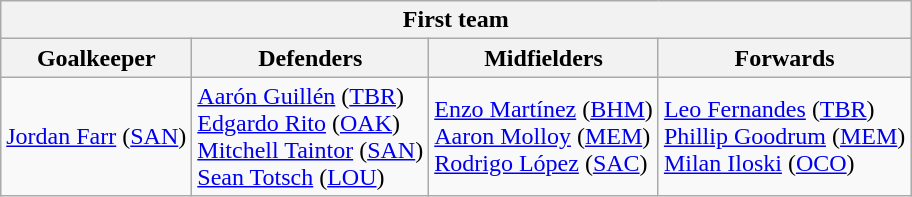<table class="wikitable">
<tr>
<th colspan="4">First team</th>
</tr>
<tr>
<th>Goalkeeper</th>
<th>Defenders</th>
<th>Midfielders</th>
<th>Forwards</th>
</tr>
<tr>
<td> <a href='#'>Jordan Farr</a> (<a href='#'>SAN</a>)</td>
<td> <a href='#'>Aarón Guillén</a> (<a href='#'>TBR</a>)<br> <a href='#'>Edgardo Rito</a> (<a href='#'>OAK</a>)<br> <a href='#'>Mitchell Taintor</a> (<a href='#'>SAN</a>)<br> <a href='#'>Sean Totsch</a> (<a href='#'>LOU</a>)</td>
<td> <a href='#'>Enzo Martínez</a> (<a href='#'>BHM</a>)<br> <a href='#'>Aaron Molloy</a> (<a href='#'>MEM</a>)<br> <a href='#'>Rodrigo López</a> (<a href='#'>SAC</a>)</td>
<td> <a href='#'>Leo Fernandes</a> (<a href='#'>TBR</a>)<br> <a href='#'>Phillip Goodrum</a> (<a href='#'>MEM</a>)<br> <a href='#'>Milan Iloski</a> (<a href='#'>OCO</a>)</td>
</tr>
</table>
